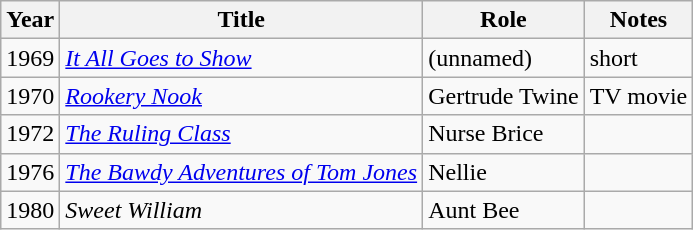<table class="wikitable">
<tr>
<th>Year</th>
<th>Title</th>
<th>Role</th>
<th>Notes</th>
</tr>
<tr>
<td>1969</td>
<td><em><a href='#'>It All Goes to Show</a></em></td>
<td>(unnamed)</td>
<td>short</td>
</tr>
<tr>
<td>1970</td>
<td><em><a href='#'>Rookery Nook</a></em></td>
<td>Gertrude Twine</td>
<td>TV movie</td>
</tr>
<tr>
<td>1972</td>
<td><em><a href='#'>The Ruling Class</a></em></td>
<td>Nurse Brice</td>
<td></td>
</tr>
<tr>
<td>1976</td>
<td><em><a href='#'>The Bawdy Adventures of Tom Jones</a></em></td>
<td>Nellie</td>
<td></td>
</tr>
<tr>
<td>1980</td>
<td><em>Sweet William</em></td>
<td>Aunt Bee</td>
<td></td>
</tr>
</table>
